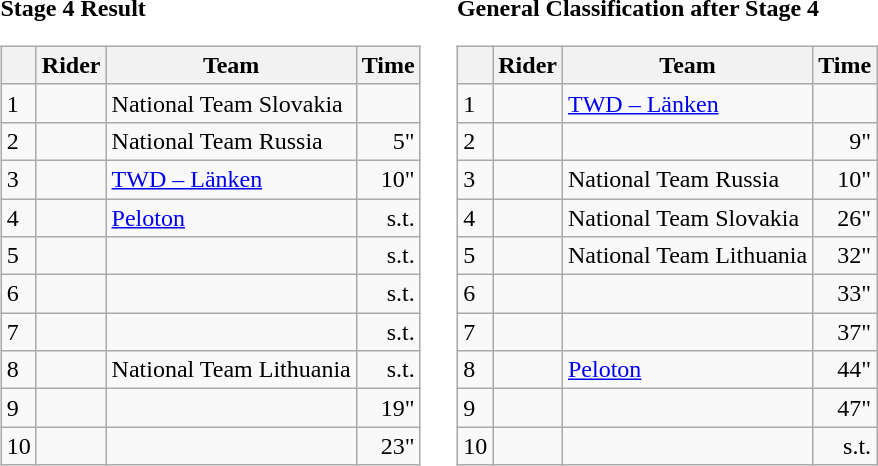<table>
<tr>
<td><strong>Stage 4 Result</strong><br><table class="wikitable">
<tr>
<th></th>
<th>Rider</th>
<th>Team</th>
<th>Time</th>
</tr>
<tr>
<td>1</td>
<td></td>
<td>National Team Slovakia</td>
<td align="right"></td>
</tr>
<tr>
<td>2</td>
<td></td>
<td>National Team Russia</td>
<td align="right">5"</td>
</tr>
<tr>
<td>3</td>
<td></td>
<td><a href='#'>TWD – Länken</a></td>
<td align="right">10"</td>
</tr>
<tr>
<td>4</td>
<td></td>
<td><a href='#'>Peloton</a></td>
<td align="right">s.t.</td>
</tr>
<tr>
<td>5</td>
<td></td>
<td></td>
<td align="right">s.t.</td>
</tr>
<tr>
<td>6</td>
<td></td>
<td></td>
<td align="right">s.t.</td>
</tr>
<tr>
<td>7</td>
<td></td>
<td></td>
<td align="right">s.t.</td>
</tr>
<tr>
<td>8</td>
<td></td>
<td>National Team Lithuania</td>
<td align="right">s.t.</td>
</tr>
<tr>
<td>9</td>
<td></td>
<td></td>
<td align="right">19"</td>
</tr>
<tr>
<td>10</td>
<td></td>
<td></td>
<td align="right">23"</td>
</tr>
</table>
</td>
<td></td>
<td><strong>General Classification after Stage 4</strong><br><table class="wikitable">
<tr>
<th></th>
<th>Rider</th>
<th>Team</th>
<th>Time</th>
</tr>
<tr>
<td>1</td>
<td> </td>
<td><a href='#'>TWD – Länken</a></td>
<td align="right"></td>
</tr>
<tr>
<td>2</td>
<td></td>
<td></td>
<td align="right">9"</td>
</tr>
<tr>
<td>3</td>
<td> </td>
<td>National Team Russia</td>
<td align="right">10"</td>
</tr>
<tr>
<td>4</td>
<td></td>
<td>National Team Slovakia</td>
<td align="right">26"</td>
</tr>
<tr>
<td>5</td>
<td></td>
<td>National Team Lithuania</td>
<td align="right">32"</td>
</tr>
<tr>
<td>6</td>
<td> </td>
<td></td>
<td align="right">33"</td>
</tr>
<tr>
<td>7</td>
<td></td>
<td></td>
<td align="right">37"</td>
</tr>
<tr>
<td>8</td>
<td></td>
<td><a href='#'>Peloton</a></td>
<td align="right">44"</td>
</tr>
<tr>
<td>9</td>
<td></td>
<td></td>
<td align="right">47"</td>
</tr>
<tr>
<td>10</td>
<td></td>
<td></td>
<td align="right">s.t.</td>
</tr>
</table>
</td>
</tr>
</table>
